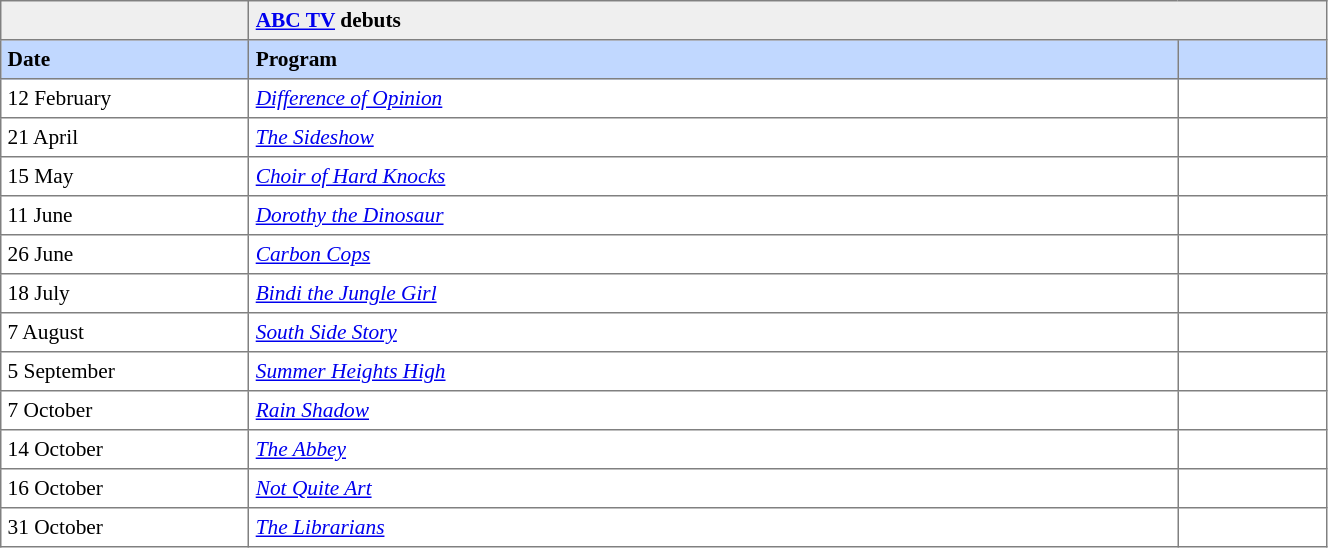<table border="1" cellpadding="4" cellspacing="0" style="text-align:left; font-size:89%; border-collapse:collapse;" width=70%>
<tr style="background-color:#efefef;">
<td colspan=1></td>
<td colspan=3><strong><a href='#'>ABC TV</a> debuts</strong></td>
</tr>
<tr style="background:#C1D8FF;">
<th width=6%>Date</th>
<th width=25%>Program</th>
<th width=4%></th>
</tr>
<tr>
<td>12 February</td>
<td><em><a href='#'>Difference of Opinion</a></em></td>
<td></td>
</tr>
<tr>
<td>21 April</td>
<td><em><a href='#'>The Sideshow</a></em></td>
<td></td>
</tr>
<tr>
<td>15 May</td>
<td><em><a href='#'>Choir of Hard Knocks</a></em></td>
<td></td>
</tr>
<tr>
<td>11 June</td>
<td><em><a href='#'>Dorothy the Dinosaur</a></em></td>
<td></td>
</tr>
<tr>
<td>26 June</td>
<td><em><a href='#'>Carbon Cops</a></em></td>
<td></td>
</tr>
<tr>
<td>18 July</td>
<td><em><a href='#'>Bindi the Jungle Girl</a></em></td>
<td></td>
</tr>
<tr>
<td>7 August</td>
<td><em><a href='#'>South Side Story</a></em></td>
<td></td>
</tr>
<tr>
<td>5 September</td>
<td><em><a href='#'>Summer Heights High</a></em></td>
<td></td>
</tr>
<tr>
<td>7 October</td>
<td><em><a href='#'>Rain Shadow</a></em></td>
<td></td>
</tr>
<tr>
<td>14 October</td>
<td><em><a href='#'>The Abbey</a></em></td>
<td></td>
</tr>
<tr>
<td>16 October</td>
<td><em><a href='#'>Not Quite Art</a></em></td>
<td></td>
</tr>
<tr>
<td>31 October</td>
<td><em><a href='#'>The Librarians</a></em></td>
<td></td>
</tr>
</table>
